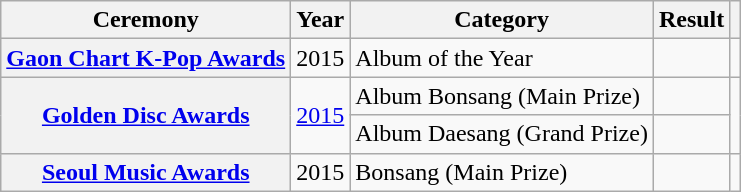<table class="wikitable sortable plainrowheaders">
<tr>
<th scope="col">Ceremony</th>
<th scope="col">Year</th>
<th scope="col">Category</th>
<th scope="col">Result</th>
<th scope="col" class="unsortable"></th>
</tr>
<tr>
<th scope="row"><a href='#'>Gaon Chart K-Pop Awards</a></th>
<td style="text-align:center">2015</td>
<td>Album of the Year</td>
<td></td>
<td style="text-align:center"></td>
</tr>
<tr>
<th scope="row" rowspan="2"><a href='#'>Golden Disc Awards</a></th>
<td style="text-align:center" rowspan="2"><a href='#'>2015</a></td>
<td>Album Bonsang (Main Prize)</td>
<td></td>
<td style="text-align:center" rowspan="2"></td>
</tr>
<tr>
<td>Album Daesang (Grand Prize)</td>
<td></td>
</tr>
<tr>
<th scope="row"><a href='#'>Seoul Music Awards</a></th>
<td style="text-align:center">2015</td>
<td>Bonsang (Main Prize)</td>
<td></td>
<td style="text-align:center"></td>
</tr>
</table>
